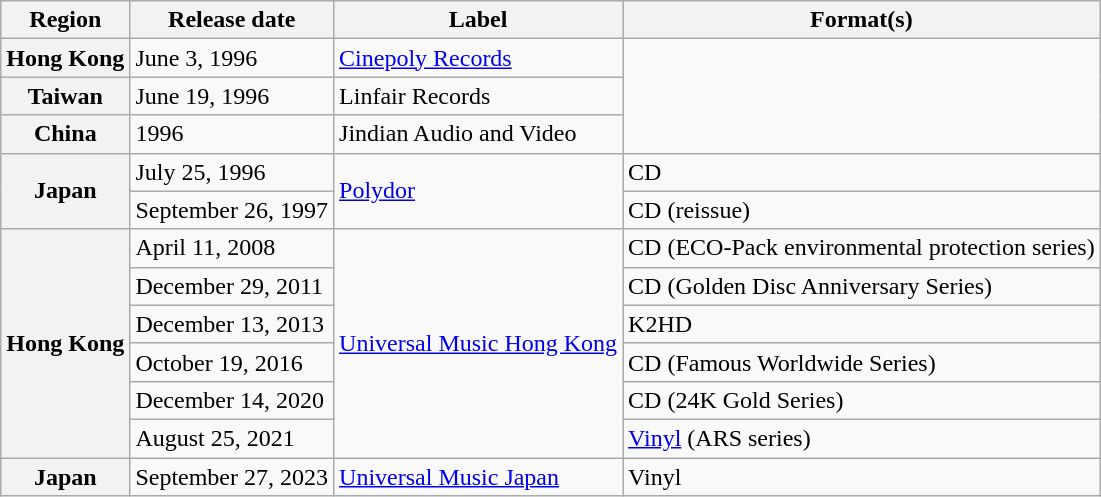<table class="wikitable plainrowheaders">
<tr>
<th>Region</th>
<th>Release date</th>
<th>Label</th>
<th>Format(s)</th>
</tr>
<tr>
<th scope="row">Hong Kong</th>
<td>June 3, 1996</td>
<td><a href='#'>Cinepoly Records</a></td>
<td rowspan="3"></td>
</tr>
<tr>
<th scope="row">Taiwan</th>
<td>June 19, 1996</td>
<td>Linfair Records</td>
</tr>
<tr>
<th scope="row">China</th>
<td>1996</td>
<td>Jindian Audio and Video</td>
</tr>
<tr>
<th scope="row" rowspan="2">Japan</th>
<td>July 25, 1996</td>
<td rowspan="2"><a href='#'>Polydor</a></td>
<td>CD</td>
</tr>
<tr>
<td>September 26, 1997</td>
<td>CD (reissue)</td>
</tr>
<tr>
<th scope="row" rowspan="6">Hong Kong</th>
<td>April 11, 2008</td>
<td rowspan="6"><a href='#'>Universal Music Hong Kong</a></td>
<td>CD (ECO-Pack environmental protection series)</td>
</tr>
<tr>
<td>December 29, 2011</td>
<td>CD (Golden Disc Anniversary Series)</td>
</tr>
<tr>
<td>December 13, 2013</td>
<td>K2HD</td>
</tr>
<tr>
<td>October 19, 2016</td>
<td>CD (Famous Worldwide Series)</td>
</tr>
<tr>
<td>December 14, 2020</td>
<td>CD (24K Gold Series)</td>
</tr>
<tr>
<td>August 25, 2021</td>
<td><a href='#'>Vinyl</a> (ARS series)</td>
</tr>
<tr>
<th scope="row">Japan</th>
<td>September 27, 2023</td>
<td><a href='#'>Universal Music Japan</a></td>
<td>Vinyl</td>
</tr>
</table>
